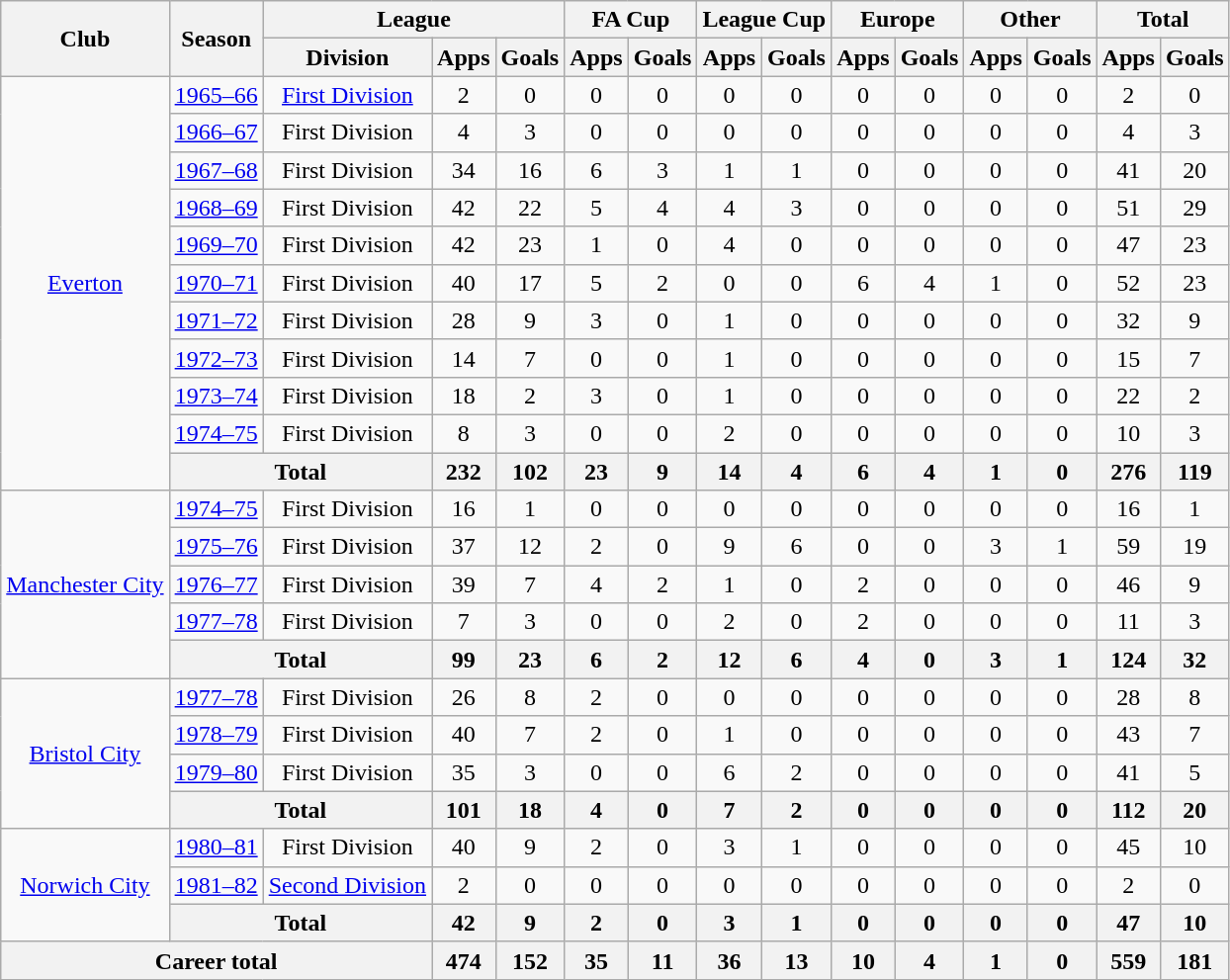<table class="wikitable" style="text-align:center">
<tr>
<th rowspan="2">Club</th>
<th rowspan="2">Season</th>
<th colspan="3">League</th>
<th colspan="2">FA Cup</th>
<th colspan="2">League Cup</th>
<th colspan="2">Europe</th>
<th colspan="2">Other</th>
<th colspan="2">Total</th>
</tr>
<tr>
<th>Division</th>
<th>Apps</th>
<th>Goals</th>
<th>Apps</th>
<th>Goals</th>
<th>Apps</th>
<th>Goals</th>
<th>Apps</th>
<th>Goals</th>
<th>Apps</th>
<th>Goals</th>
<th>Apps</th>
<th>Goals</th>
</tr>
<tr>
<td rowspan="11"><a href='#'>Everton</a></td>
<td><a href='#'>1965–66</a></td>
<td><a href='#'>First Division</a></td>
<td>2</td>
<td>0</td>
<td>0</td>
<td>0</td>
<td>0</td>
<td>0</td>
<td>0</td>
<td>0</td>
<td>0</td>
<td>0</td>
<td>2</td>
<td>0</td>
</tr>
<tr>
<td><a href='#'>1966–67</a></td>
<td>First Division</td>
<td>4</td>
<td>3</td>
<td>0</td>
<td>0</td>
<td>0</td>
<td>0</td>
<td>0</td>
<td>0</td>
<td>0</td>
<td>0</td>
<td>4</td>
<td>3</td>
</tr>
<tr>
<td><a href='#'>1967–68</a></td>
<td>First Division</td>
<td>34</td>
<td>16</td>
<td>6</td>
<td>3</td>
<td>1</td>
<td>1</td>
<td>0</td>
<td>0</td>
<td>0</td>
<td>0</td>
<td>41</td>
<td>20</td>
</tr>
<tr>
<td><a href='#'>1968–69</a></td>
<td>First Division</td>
<td>42</td>
<td>22</td>
<td>5</td>
<td>4</td>
<td>4</td>
<td>3</td>
<td>0</td>
<td>0</td>
<td>0</td>
<td>0</td>
<td>51</td>
<td>29</td>
</tr>
<tr>
<td><a href='#'>1969–70</a></td>
<td>First Division</td>
<td>42</td>
<td>23</td>
<td>1</td>
<td>0</td>
<td>4</td>
<td>0</td>
<td>0</td>
<td>0</td>
<td>0</td>
<td>0</td>
<td>47</td>
<td>23</td>
</tr>
<tr>
<td><a href='#'>1970–71</a></td>
<td>First Division</td>
<td>40</td>
<td>17</td>
<td>5</td>
<td>2</td>
<td>0</td>
<td>0</td>
<td>6</td>
<td>4</td>
<td>1</td>
<td>0</td>
<td>52</td>
<td>23</td>
</tr>
<tr>
<td><a href='#'>1971–72</a></td>
<td>First Division</td>
<td>28</td>
<td>9</td>
<td>3</td>
<td>0</td>
<td>1</td>
<td>0</td>
<td>0</td>
<td>0</td>
<td>0</td>
<td>0</td>
<td>32</td>
<td>9</td>
</tr>
<tr>
<td><a href='#'>1972–73</a></td>
<td>First Division</td>
<td>14</td>
<td>7</td>
<td>0</td>
<td>0</td>
<td>1</td>
<td>0</td>
<td>0</td>
<td>0</td>
<td>0</td>
<td>0</td>
<td>15</td>
<td>7</td>
</tr>
<tr>
<td><a href='#'>1973–74</a></td>
<td>First Division</td>
<td>18</td>
<td>2</td>
<td>3</td>
<td>0</td>
<td>1</td>
<td>0</td>
<td>0</td>
<td>0</td>
<td>0</td>
<td>0</td>
<td>22</td>
<td>2</td>
</tr>
<tr>
<td><a href='#'>1974–75</a></td>
<td>First Division</td>
<td>8</td>
<td>3</td>
<td>0</td>
<td>0</td>
<td>2</td>
<td>0</td>
<td>0</td>
<td>0</td>
<td>0</td>
<td>0</td>
<td>10</td>
<td>3</td>
</tr>
<tr>
<th colspan="2">Total</th>
<th>232</th>
<th>102</th>
<th>23</th>
<th>9</th>
<th>14</th>
<th>4</th>
<th>6</th>
<th>4</th>
<th>1</th>
<th>0</th>
<th>276</th>
<th>119</th>
</tr>
<tr>
<td rowspan="5"><a href='#'>Manchester City</a></td>
<td><a href='#'>1974–75</a></td>
<td>First Division</td>
<td>16</td>
<td>1</td>
<td>0</td>
<td>0</td>
<td>0</td>
<td>0</td>
<td>0</td>
<td>0</td>
<td>0</td>
<td>0</td>
<td>16</td>
<td>1</td>
</tr>
<tr>
<td><a href='#'>1975–76</a></td>
<td>First Division</td>
<td>37</td>
<td>12</td>
<td>2</td>
<td>0</td>
<td>9</td>
<td>6</td>
<td>0</td>
<td>0</td>
<td>3</td>
<td>1</td>
<td>59</td>
<td>19</td>
</tr>
<tr>
<td><a href='#'>1976–77</a></td>
<td>First Division</td>
<td>39</td>
<td>7</td>
<td>4</td>
<td>2</td>
<td>1</td>
<td>0</td>
<td>2</td>
<td>0</td>
<td>0</td>
<td>0</td>
<td>46</td>
<td>9</td>
</tr>
<tr>
<td><a href='#'>1977–78</a></td>
<td>First Division</td>
<td>7</td>
<td>3</td>
<td>0</td>
<td>0</td>
<td>2</td>
<td>0</td>
<td>2</td>
<td>0</td>
<td>0</td>
<td>0</td>
<td>11</td>
<td>3</td>
</tr>
<tr>
<th colspan="2">Total</th>
<th>99</th>
<th>23</th>
<th>6</th>
<th>2</th>
<th>12</th>
<th>6</th>
<th>4</th>
<th>0</th>
<th>3</th>
<th>1</th>
<th>124</th>
<th>32</th>
</tr>
<tr>
<td rowspan="4"><a href='#'>Bristol City</a></td>
<td><a href='#'>1977–78</a></td>
<td>First Division</td>
<td>26</td>
<td>8</td>
<td>2</td>
<td>0</td>
<td>0</td>
<td>0</td>
<td>0</td>
<td>0</td>
<td>0</td>
<td>0</td>
<td>28</td>
<td>8</td>
</tr>
<tr>
<td><a href='#'>1978–79</a></td>
<td>First Division</td>
<td>40</td>
<td>7</td>
<td>2</td>
<td>0</td>
<td>1</td>
<td>0</td>
<td>0</td>
<td>0</td>
<td>0</td>
<td>0</td>
<td>43</td>
<td>7</td>
</tr>
<tr>
<td><a href='#'>1979–80</a></td>
<td>First Division</td>
<td>35</td>
<td>3</td>
<td>0</td>
<td>0</td>
<td>6</td>
<td>2</td>
<td>0</td>
<td>0</td>
<td>0</td>
<td>0</td>
<td>41</td>
<td>5</td>
</tr>
<tr>
<th colspan="2">Total</th>
<th>101</th>
<th>18</th>
<th>4</th>
<th>0</th>
<th>7</th>
<th>2</th>
<th>0</th>
<th>0</th>
<th>0</th>
<th>0</th>
<th>112</th>
<th>20</th>
</tr>
<tr>
<td rowspan="3"><a href='#'>Norwich City</a></td>
<td><a href='#'>1980–81</a></td>
<td>First Division</td>
<td>40</td>
<td>9</td>
<td>2</td>
<td>0</td>
<td>3</td>
<td>1</td>
<td>0</td>
<td>0</td>
<td>0</td>
<td>0</td>
<td>45</td>
<td>10</td>
</tr>
<tr>
<td><a href='#'>1981–82</a></td>
<td><a href='#'>Second Division</a></td>
<td>2</td>
<td>0</td>
<td>0</td>
<td>0</td>
<td>0</td>
<td>0</td>
<td>0</td>
<td>0</td>
<td>0</td>
<td>0</td>
<td>2</td>
<td>0</td>
</tr>
<tr>
<th colspan="2">Total</th>
<th>42</th>
<th>9</th>
<th>2</th>
<th>0</th>
<th>3</th>
<th>1</th>
<th>0</th>
<th>0</th>
<th>0</th>
<th>0</th>
<th>47</th>
<th>10</th>
</tr>
<tr>
<th colspan="3">Career total</th>
<th>474</th>
<th>152</th>
<th>35</th>
<th>11</th>
<th>36</th>
<th>13</th>
<th>10</th>
<th>4</th>
<th>1</th>
<th>0</th>
<th>559</th>
<th>181</th>
</tr>
</table>
